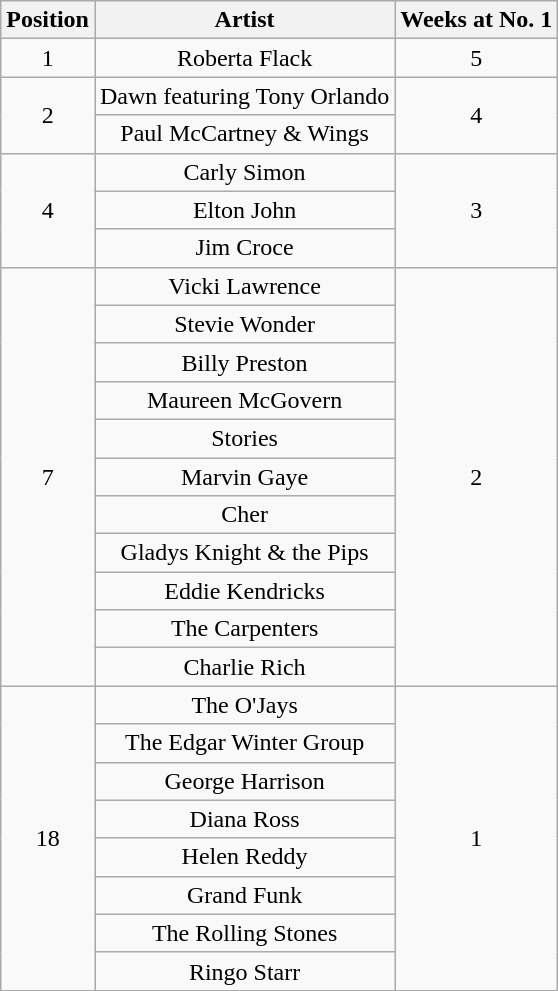<table class="wikitable plainrowheaders" style="text-align:center;">
<tr>
<th>Position</th>
<th>Artist</th>
<th>Weeks at No. 1</th>
</tr>
<tr>
<td>1</td>
<td>Roberta Flack</td>
<td>5</td>
</tr>
<tr>
<td rowspan=2>2</td>
<td>Dawn featuring Tony Orlando</td>
<td rowspan=2>4</td>
</tr>
<tr>
<td>Paul McCartney & Wings</td>
</tr>
<tr>
<td rowspan=3>4</td>
<td>Carly Simon</td>
<td rowspan=3>3</td>
</tr>
<tr>
<td>Elton John</td>
</tr>
<tr>
<td>Jim Croce</td>
</tr>
<tr>
<td rowspan=11>7</td>
<td>Vicki Lawrence</td>
<td rowspan=11>2</td>
</tr>
<tr>
<td>Stevie Wonder</td>
</tr>
<tr>
<td>Billy Preston</td>
</tr>
<tr>
<td>Maureen McGovern</td>
</tr>
<tr>
<td>Stories</td>
</tr>
<tr>
<td>Marvin Gaye</td>
</tr>
<tr>
<td>Cher</td>
</tr>
<tr>
<td>Gladys Knight & the Pips</td>
</tr>
<tr>
<td>Eddie Kendricks</td>
</tr>
<tr>
<td>The Carpenters</td>
</tr>
<tr>
<td>Charlie Rich</td>
</tr>
<tr>
<td rowspan=8>18</td>
<td>The O'Jays</td>
<td rowspan=8>1</td>
</tr>
<tr>
<td>The Edgar Winter Group</td>
</tr>
<tr>
<td>George Harrison</td>
</tr>
<tr>
<td>Diana Ross</td>
</tr>
<tr>
<td>Helen Reddy</td>
</tr>
<tr>
<td>Grand Funk</td>
</tr>
<tr>
<td>The Rolling Stones</td>
</tr>
<tr>
<td>Ringo Starr</td>
</tr>
</table>
